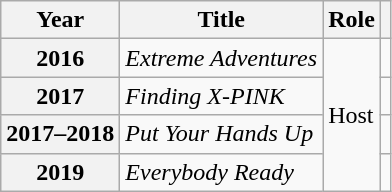<table class="wikitable plainrowheaders sortable">
<tr>
<th scope="col">Year</th>
<th scope="col">Title</th>
<th scope="col">Role</th>
<th scope="col" class="unsortable"></th>
</tr>
<tr>
<th scope="row">2016</th>
<td><em>Extreme Adventures</em></td>
<td rowspan="4">Host</td>
<td style="text-align:center"></td>
</tr>
<tr>
<th scope="row">2017</th>
<td><em>Finding X-PINK</em></td>
<td style="text-align:center"></td>
</tr>
<tr>
<th scope="row">2017–2018</th>
<td><em>Put Your Hands Up</em></td>
<td style="text-align:center"></td>
</tr>
<tr>
<th scope="row">2019</th>
<td><em>Everybody Ready</em></td>
<td style="text-align:center"></td>
</tr>
</table>
